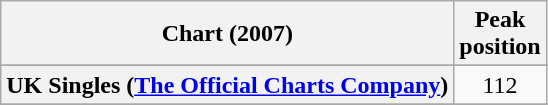<table class="wikitable sortable plainrowheaders">
<tr>
<th align="left">Chart (2007)</th>
<th align="left">Peak<br>position</th>
</tr>
<tr>
</tr>
<tr>
</tr>
<tr>
</tr>
<tr>
<th scope="row">UK Singles (<a href='#'>The Official Charts Company</a>)</th>
<td align="center">112</td>
</tr>
<tr>
</tr>
</table>
